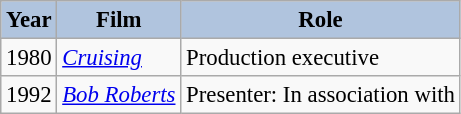<table class="wikitable" style="font-size:95%;">
<tr>
<th style="background:#B0C4DE;">Year</th>
<th style="background:#B0C4DE;">Film</th>
<th style="background:#B0C4DE;">Role</th>
</tr>
<tr>
<td>1980</td>
<td><em><a href='#'>Cruising</a></em></td>
<td>Production executive</td>
</tr>
<tr>
<td>1992</td>
<td><em><a href='#'>Bob Roberts</a></em></td>
<td>Presenter: In association with</td>
</tr>
</table>
